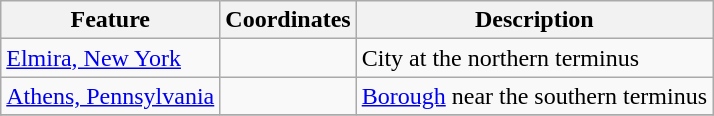<table class="wikitable">
<tr>
<th>Feature</th>
<th>Coordinates</th>
<th>Description</th>
</tr>
<tr>
<td><a href='#'>Elmira, New York</a></td>
<td></td>
<td>City at the northern terminus</td>
</tr>
<tr>
<td><a href='#'>Athens, Pennsylvania</a></td>
<td></td>
<td><a href='#'>Borough</a> near the southern terminus</td>
</tr>
<tr>
</tr>
</table>
